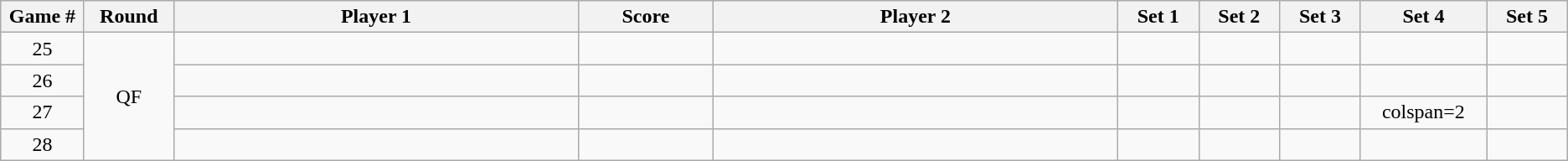<table class="wikitable">
<tr>
<th width="2%">Game #</th>
<th width="2%">Round</th>
<th width="15%">Player 1</th>
<th width="5%">Score</th>
<th width="15%">Player 2</th>
<th width="3%">Set 1</th>
<th width="3%">Set 2</th>
<th width="3%">Set 3</th>
<th width="3%">Set 4</th>
<th width="3%">Set 5</th>
</tr>
<tr style=text-align:center;>
<td>25</td>
<td rowspan=4>QF</td>
<td><strong></strong></td>
<td></td>
<td></td>
<td></td>
<td></td>
<td></td>
<td></td>
<td></td>
</tr>
<tr style=text-align:center;>
<td>26</td>
<td></td>
<td></td>
<td><strong></strong></td>
<td></td>
<td></td>
<td></td>
<td></td>
<td></td>
</tr>
<tr style=text-align:center;>
<td>27</td>
<td><strong></strong></td>
<td></td>
<td></td>
<td></td>
<td></td>
<td></td>
<td>colspan=2</td>
</tr>
<tr style=text-align:center;>
<td>28</td>
<td><strong></strong></td>
<td></td>
<td></td>
<td></td>
<td></td>
<td></td>
<td></td>
<td></td>
</tr>
</table>
